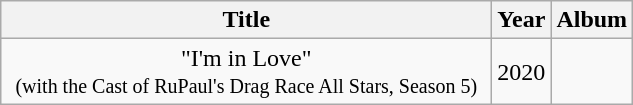<table class="wikitable plainrowheaders" style="text-align:center;">
<tr>
<th style="width:20em;">Title</th>
<th>Year</th>
<th>Album</th>
</tr>
<tr>
<td>"I'm in Love"<br><small>(with the Cast of RuPaul's Drag Race All Stars, Season 5)</small></td>
<td>2020</td>
<td></td>
</tr>
</table>
